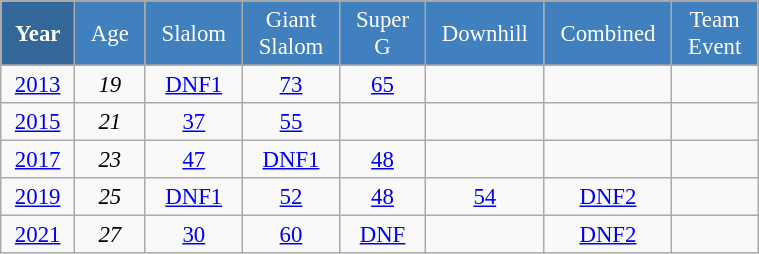<table class="wikitable" style="font-size:95%; text-align:center; border:grey solid 1px; border-collapse:collapse;" width="40%">
<tr style="background-color:#369; color:white;">
<td rowspan="2" colspan="1" width="4%"><strong>Year</strong></td>
</tr>
<tr style="background-color:#4180be; color:white;">
<td width="5%">Age</td>
<td width="5%">Slalom</td>
<td width="5%">Giant<br>Slalom</td>
<td width="5%">Super G</td>
<td width="5%">Downhill</td>
<td width="5%">Combined</td>
<td width="5%">Team Event</td>
</tr>
<tr style="background-color:#8CB2D8; color:white;">
</tr>
<tr>
<td><a href='#'>2013</a></td>
<td><em>19</em></td>
<td><a href='#'>DNF1</a></td>
<td><a href='#'>73</a></td>
<td><a href='#'>65</a></td>
<td></td>
<td></td>
<td></td>
</tr>
<tr>
<td><a href='#'>2015</a></td>
<td><em>21</em></td>
<td><a href='#'>37</a></td>
<td><a href='#'>55</a></td>
<td></td>
<td></td>
<td></td>
<td></td>
</tr>
<tr>
<td><a href='#'>2017</a></td>
<td><em>23</em></td>
<td><a href='#'>47</a></td>
<td><a href='#'>DNF1</a></td>
<td><a href='#'>48</a></td>
<td></td>
<td></td>
<td></td>
</tr>
<tr>
<td><a href='#'>2019</a></td>
<td><em>25</em></td>
<td><a href='#'>DNF1</a></td>
<td><a href='#'>52</a></td>
<td><a href='#'>48</a></td>
<td><a href='#'>54</a></td>
<td><a href='#'>DNF2</a></td>
<td></td>
</tr>
<tr>
<td><a href='#'>2021</a></td>
<td><em>27</em></td>
<td><a href='#'>30</a></td>
<td><a href='#'>60</a></td>
<td><a href='#'>DNF</a></td>
<td></td>
<td><a href='#'>DNF2</a></td>
<td></td>
</tr>
</table>
